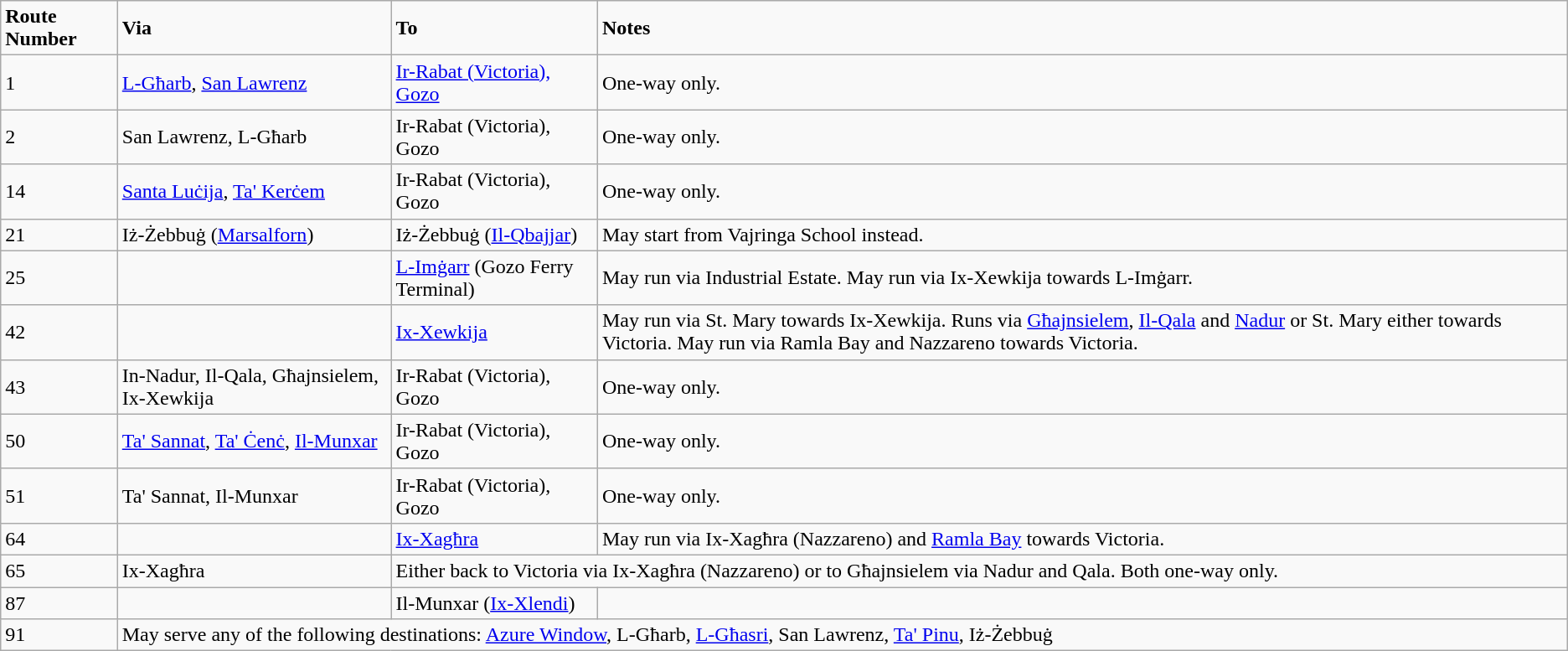<table class="wikitable">
<tr>
<td><strong>Route Number</strong></td>
<td><strong>Via</strong></td>
<td><strong>To</strong></td>
<td><strong>Notes</strong></td>
</tr>
<tr>
<td>1</td>
<td><a href='#'>L-Għarb</a>, <a href='#'>San Lawrenz</a></td>
<td><a href='#'>Ir-Rabat (Victoria), Gozo</a></td>
<td>One-way only.</td>
</tr>
<tr>
<td>2</td>
<td>San Lawrenz, L-Għarb</td>
<td>Ir-Rabat (Victoria), Gozo</td>
<td>One-way only.</td>
</tr>
<tr>
<td>14</td>
<td><a href='#'>Santa Luċija</a>, <a href='#'>Ta' Kerċem</a></td>
<td>Ir-Rabat (Victoria), Gozo</td>
<td>One-way only.</td>
</tr>
<tr>
<td>21</td>
<td>Iż-Żebbuġ (<a href='#'>Marsalforn</a>)</td>
<td>Iż-Żebbuġ (<a href='#'>Il-Qbajjar</a>)</td>
<td>May start from Vajringa School instead.</td>
</tr>
<tr>
<td>25</td>
<td></td>
<td><a href='#'>L-Imġarr</a> (Gozo Ferry Terminal)</td>
<td>May run via Industrial Estate. May run via Ix-Xewkija towards L-Imġarr.</td>
</tr>
<tr>
<td>42</td>
<td></td>
<td><a href='#'>Ix-Xewkija</a></td>
<td>May run via St. Mary towards Ix-Xewkija. Runs via <a href='#'>Għajnsielem</a>, <a href='#'>Il-Qala</a> and <a href='#'>Nadur</a> or St. Mary either towards Victoria. May run via Ramla Bay and Nazzareno towards Victoria.</td>
</tr>
<tr>
<td>43</td>
<td>In-Nadur, Il-Qala, Għajnsielem, Ix-Xewkija</td>
<td>Ir-Rabat (Victoria), Gozo</td>
<td>One-way only.</td>
</tr>
<tr>
<td>50</td>
<td><a href='#'>Ta' Sannat</a>, <a href='#'>Ta' Ċenċ</a>, <a href='#'>Il-Munxar</a></td>
<td>Ir-Rabat (Victoria), Gozo</td>
<td>One-way only.</td>
</tr>
<tr>
<td>51</td>
<td>Ta' Sannat, Il-Munxar</td>
<td>Ir-Rabat (Victoria), Gozo</td>
<td>One-way only.</td>
</tr>
<tr>
<td>64</td>
<td></td>
<td><a href='#'>Ix-Xagħra</a></td>
<td>May run via Ix-Xagħra (Nazzareno) and <a href='#'>Ramla Bay</a> towards Victoria.</td>
</tr>
<tr>
<td>65</td>
<td>Ix-Xagħra</td>
<td colspan="2">Either back to Victoria via Ix-Xagħra (Nazzareno) or to Għajnsielem via Nadur and Qala. Both one-way only.</td>
</tr>
<tr>
<td>87</td>
<td></td>
<td>Il-Munxar (<a href='#'>Ix-Xlendi</a>)</td>
<td></td>
</tr>
<tr>
<td>91</td>
<td colspan="3">May serve any of the following destinations: <a href='#'>Azure Window</a>, L-Għarb, <a href='#'>L-Għasri</a>, San Lawrenz, <a href='#'>Ta' Pinu</a>, Iż-Żebbuġ</td>
</tr>
</table>
